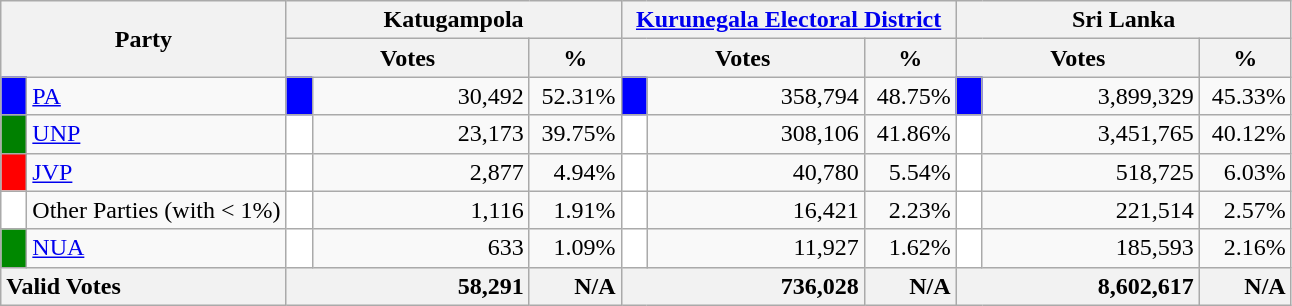<table class="wikitable">
<tr>
<th colspan="2" width="144px"rowspan="2">Party</th>
<th colspan="3" width="216px">Katugampola</th>
<th colspan="3" width="216px"><a href='#'>Kurunegala Electoral District</a></th>
<th colspan="3" width="216px">Sri Lanka</th>
</tr>
<tr>
<th colspan="2" width="144px">Votes</th>
<th>%</th>
<th colspan="2" width="144px">Votes</th>
<th>%</th>
<th colspan="2" width="144px">Votes</th>
<th>%</th>
</tr>
<tr>
<td style="background-color:blue;" width="10px"></td>
<td style="text-align:left;"><a href='#'>PA</a></td>
<td style="background-color:blue;" width="10px"></td>
<td style="text-align:right;">30,492</td>
<td style="text-align:right;">52.31%</td>
<td style="background-color:blue;" width="10px"></td>
<td style="text-align:right;">358,794</td>
<td style="text-align:right;">48.75%</td>
<td style="background-color:blue;" width="10px"></td>
<td style="text-align:right;">3,899,329</td>
<td style="text-align:right;">45.33%</td>
</tr>
<tr>
<td style="background-color:green;" width="10px"></td>
<td style="text-align:left;"><a href='#'>UNP</a></td>
<td style="background-color:white;" width="10px"></td>
<td style="text-align:right;">23,173</td>
<td style="text-align:right;">39.75%</td>
<td style="background-color:white;" width="10px"></td>
<td style="text-align:right;">308,106</td>
<td style="text-align:right;">41.86%</td>
<td style="background-color:white;" width="10px"></td>
<td style="text-align:right;">3,451,765</td>
<td style="text-align:right;">40.12%</td>
</tr>
<tr>
<td style="background-color:red;" width="10px"></td>
<td style="text-align:left;"><a href='#'>JVP</a></td>
<td style="background-color:white;" width="10px"></td>
<td style="text-align:right;">2,877</td>
<td style="text-align:right;">4.94%</td>
<td style="background-color:white;" width="10px"></td>
<td style="text-align:right;">40,780</td>
<td style="text-align:right;">5.54%</td>
<td style="background-color:white;" width="10px"></td>
<td style="text-align:right;">518,725</td>
<td style="text-align:right;">6.03%</td>
</tr>
<tr>
<td style="background-color:white;" width="10px"></td>
<td style="text-align:left;">Other Parties (with < 1%)</td>
<td style="background-color:white;" width="10px"></td>
<td style="text-align:right;">1,116</td>
<td style="text-align:right;">1.91%</td>
<td style="background-color:white;" width="10px"></td>
<td style="text-align:right;">16,421</td>
<td style="text-align:right;">2.23%</td>
<td style="background-color:white;" width="10px"></td>
<td style="text-align:right;">221,514</td>
<td style="text-align:right;">2.57%</td>
</tr>
<tr>
<td style="background-color:#008800;" width="10px"></td>
<td style="text-align:left;"><a href='#'>NUA</a></td>
<td style="background-color:white;" width="10px"></td>
<td style="text-align:right;">633</td>
<td style="text-align:right;">1.09%</td>
<td style="background-color:white;" width="10px"></td>
<td style="text-align:right;">11,927</td>
<td style="text-align:right;">1.62%</td>
<td style="background-color:white;" width="10px"></td>
<td style="text-align:right;">185,593</td>
<td style="text-align:right;">2.16%</td>
</tr>
<tr>
<th colspan="2" width="144px"style="text-align:left;">Valid Votes</th>
<th style="text-align:right;"colspan="2" width="144px">58,291</th>
<th style="text-align:right;">N/A</th>
<th style="text-align:right;"colspan="2" width="144px">736,028</th>
<th style="text-align:right;">N/A</th>
<th style="text-align:right;"colspan="2" width="144px">8,602,617</th>
<th style="text-align:right;">N/A</th>
</tr>
</table>
